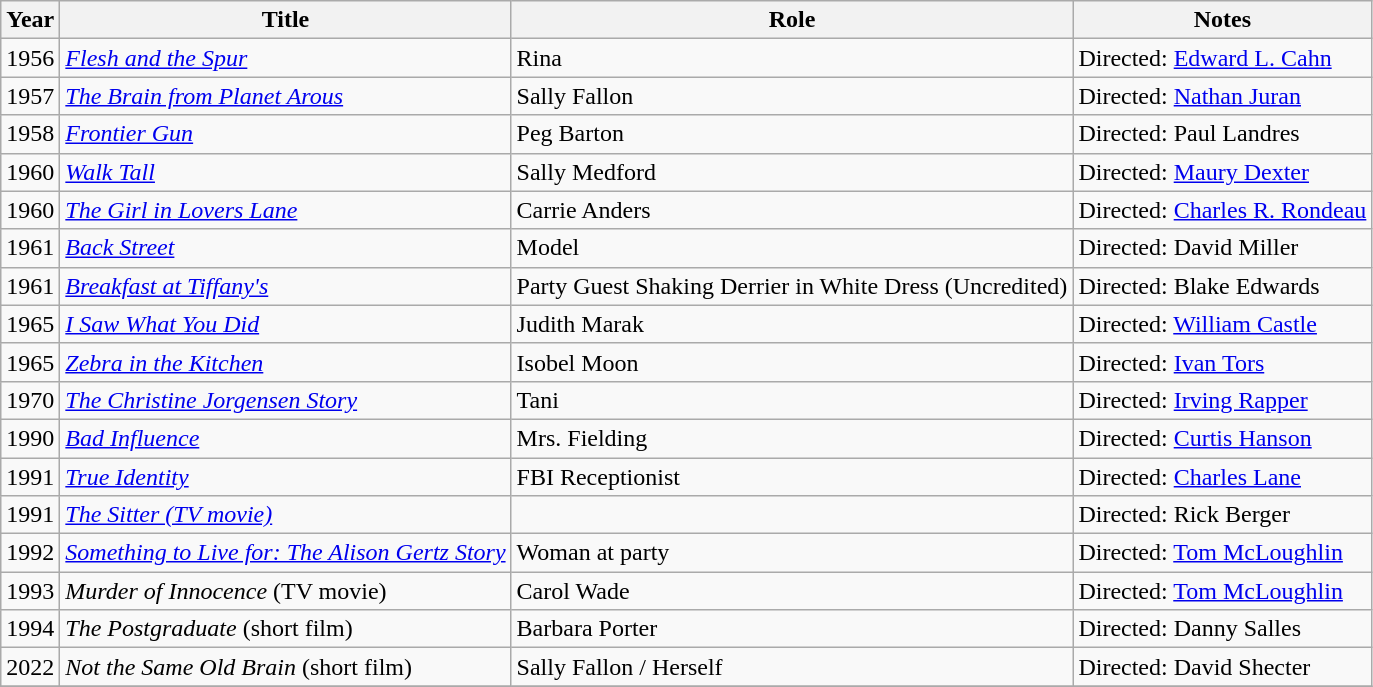<table class="wikitable sortable">
<tr>
<th>Year</th>
<th>Title</th>
<th>Role</th>
<th>Notes</th>
</tr>
<tr>
<td>1956</td>
<td><em><a href='#'>Flesh and the Spur</a></em></td>
<td>Rina</td>
<td>Directed: <a href='#'>Edward L. Cahn</a></td>
</tr>
<tr>
<td>1957</td>
<td><em><a href='#'>The Brain from Planet Arous</a></em></td>
<td>Sally Fallon</td>
<td>Directed: <a href='#'>Nathan Juran</a></td>
</tr>
<tr>
<td>1958</td>
<td><em><a href='#'>Frontier Gun</a></em></td>
<td>Peg Barton</td>
<td>Directed: Paul Landres</td>
</tr>
<tr>
<td>1960</td>
<td><em><a href='#'>Walk Tall</a></em></td>
<td>Sally Medford</td>
<td>Directed: <a href='#'>Maury Dexter</a></td>
</tr>
<tr>
<td>1960</td>
<td><em><a href='#'>The Girl in Lovers Lane</a></em></td>
<td>Carrie Anders</td>
<td>Directed: <a href='#'>Charles R. Rondeau</a></td>
</tr>
<tr>
<td>1961</td>
<td><em><a href='#'>Back Street</a></em></td>
<td>Model</td>
<td>Directed: David Miller</td>
</tr>
<tr>
<td>1961</td>
<td><em><a href='#'>Breakfast at Tiffany's</a></em></td>
<td>Party Guest Shaking Derrier in White Dress (Uncredited)</td>
<td>Directed: Blake Edwards</td>
</tr>
<tr>
<td>1965</td>
<td><em><a href='#'>I Saw What You Did</a></em></td>
<td>Judith Marak</td>
<td>Directed: <a href='#'>William Castle</a></td>
</tr>
<tr>
<td>1965</td>
<td><em><a href='#'>Zebra in the Kitchen</a></em></td>
<td>Isobel Moon</td>
<td>Directed: <a href='#'>Ivan Tors</a></td>
</tr>
<tr>
<td>1970</td>
<td><em><a href='#'>The Christine Jorgensen Story</a></em></td>
<td>Tani</td>
<td>Directed: <a href='#'>Irving Rapper</a></td>
</tr>
<tr>
<td>1990</td>
<td><em><a href='#'>Bad Influence</a></em></td>
<td>Mrs. Fielding</td>
<td>Directed: <a href='#'>Curtis Hanson</a></td>
</tr>
<tr>
<td>1991</td>
<td><em><a href='#'>True Identity</a></em></td>
<td>FBI Receptionist</td>
<td>Directed: <a href='#'>Charles Lane</a></td>
</tr>
<tr>
<td>1991</td>
<td><em><a href='#'>The Sitter (TV movie)</a></em></td>
<td></td>
<td>Directed: Rick Berger</td>
</tr>
<tr>
<td>1992</td>
<td><em><a href='#'>Something to Live for: The Alison Gertz Story</a></em></td>
<td>Woman at party</td>
<td>Directed: <a href='#'>Tom McLoughlin</a></td>
</tr>
<tr>
<td>1993</td>
<td><em>Murder of Innocence</em> (TV movie)</td>
<td>Carol Wade</td>
<td>Directed: <a href='#'>Tom McLoughlin</a></td>
</tr>
<tr>
<td>1994</td>
<td><em>The Postgraduate</em> (short film)</td>
<td>Barbara Porter</td>
<td>Directed: Danny Salles</td>
</tr>
<tr>
<td>2022</td>
<td><em>Not the Same Old Brain</em> (short film)</td>
<td>Sally Fallon / Herself</td>
<td>Directed: David Shecter</td>
</tr>
<tr>
</tr>
</table>
